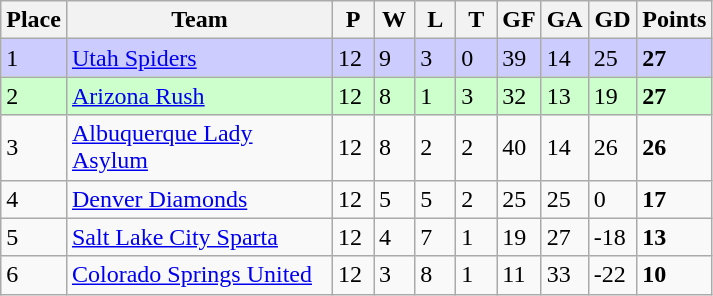<table class="wikitable">
<tr>
<th>Place</th>
<th width="170">Team</th>
<th width="20">P</th>
<th width="20">W</th>
<th width="20">L</th>
<th width="20">T</th>
<th width="20">GF</th>
<th width="20">GA</th>
<th width="25">GD</th>
<th>Points</th>
</tr>
<tr bgcolor=#ccccff>
<td>1</td>
<td><a href='#'>Utah Spiders</a></td>
<td>12</td>
<td>9</td>
<td>3</td>
<td>0</td>
<td>39</td>
<td>14</td>
<td>25</td>
<td><strong>27</strong></td>
</tr>
<tr bgcolor=ccffcc>
<td>2</td>
<td><a href='#'>Arizona Rush</a></td>
<td>12</td>
<td>8</td>
<td>1</td>
<td>3</td>
<td>32</td>
<td>13</td>
<td>19</td>
<td><strong>27</strong></td>
</tr>
<tr>
<td>3</td>
<td><a href='#'>Albuquerque Lady Asylum</a></td>
<td>12</td>
<td>8</td>
<td>2</td>
<td>2</td>
<td>40</td>
<td>14</td>
<td>26</td>
<td><strong>26</strong></td>
</tr>
<tr>
<td>4</td>
<td><a href='#'>Denver Diamonds</a></td>
<td>12</td>
<td>5</td>
<td>5</td>
<td>2</td>
<td>25</td>
<td>25</td>
<td>0</td>
<td><strong>17</strong></td>
</tr>
<tr>
<td>5</td>
<td><a href='#'>Salt Lake City Sparta</a></td>
<td>12</td>
<td>4</td>
<td>7</td>
<td>1</td>
<td>19</td>
<td>27</td>
<td>-18</td>
<td><strong>13</strong></td>
</tr>
<tr>
<td>6</td>
<td><a href='#'>Colorado Springs United</a></td>
<td>12</td>
<td>3</td>
<td>8</td>
<td>1</td>
<td>11</td>
<td>33</td>
<td>-22</td>
<td><strong>10</strong></td>
</tr>
</table>
